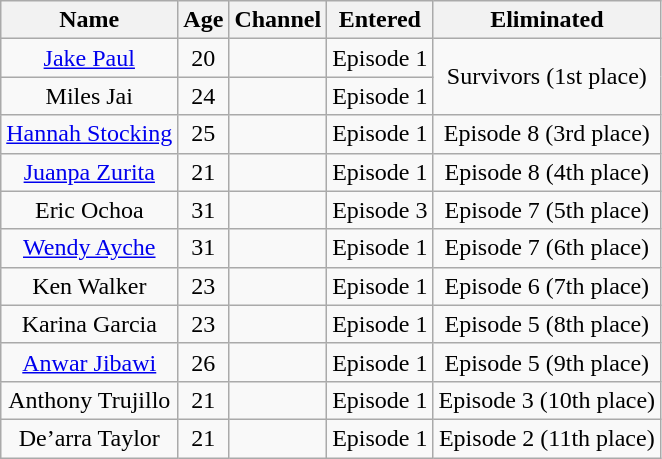<table class="wikitable plainrowheaders" style="text-align:center">
<tr>
<th>Name</th>
<th>Age</th>
<th>Channel</th>
<th>Entered</th>
<th>Eliminated</th>
</tr>
<tr>
<td><a href='#'>Jake Paul</a></td>
<td>20</td>
<td></td>
<td>Episode 1</td>
<td rowspan="2">Survivors  (1st place)</td>
</tr>
<tr>
<td>Miles Jai</td>
<td>24</td>
<td></td>
<td>Episode 1</td>
</tr>
<tr>
<td><a href='#'>Hannah Stocking</a></td>
<td>25</td>
<td></td>
<td>Episode 1</td>
<td>Episode 8 (3rd place)</td>
</tr>
<tr>
<td><a href='#'>Juanpa Zurita</a></td>
<td>21</td>
<td></td>
<td>Episode 1</td>
<td>Episode 8 (4th place)</td>
</tr>
<tr>
<td>Eric Ochoa</td>
<td>31</td>
<td></td>
<td>Episode 3</td>
<td>Episode 7 (5th place)</td>
</tr>
<tr>
<td><a href='#'>Wendy Ayche</a></td>
<td>31</td>
<td></td>
<td>Episode 1</td>
<td>Episode 7 (6th place)</td>
</tr>
<tr>
<td>Ken Walker</td>
<td>23</td>
<td></td>
<td>Episode 1</td>
<td>Episode 6 (7th place)</td>
</tr>
<tr>
<td>Karina Garcia</td>
<td>23</td>
<td></td>
<td>Episode 1</td>
<td>Episode 5 (8th place)</td>
</tr>
<tr>
<td><a href='#'>Anwar Jibawi</a></td>
<td>26</td>
<td></td>
<td>Episode 1</td>
<td>Episode 5 (9th place)</td>
</tr>
<tr>
<td>Anthony Trujillo</td>
<td>21</td>
<td></td>
<td>Episode 1</td>
<td>Episode 3 (10th place)</td>
</tr>
<tr>
<td>De’arra Taylor</td>
<td>21</td>
<td></td>
<td>Episode 1</td>
<td>Episode 2 (11th place)</td>
</tr>
</table>
